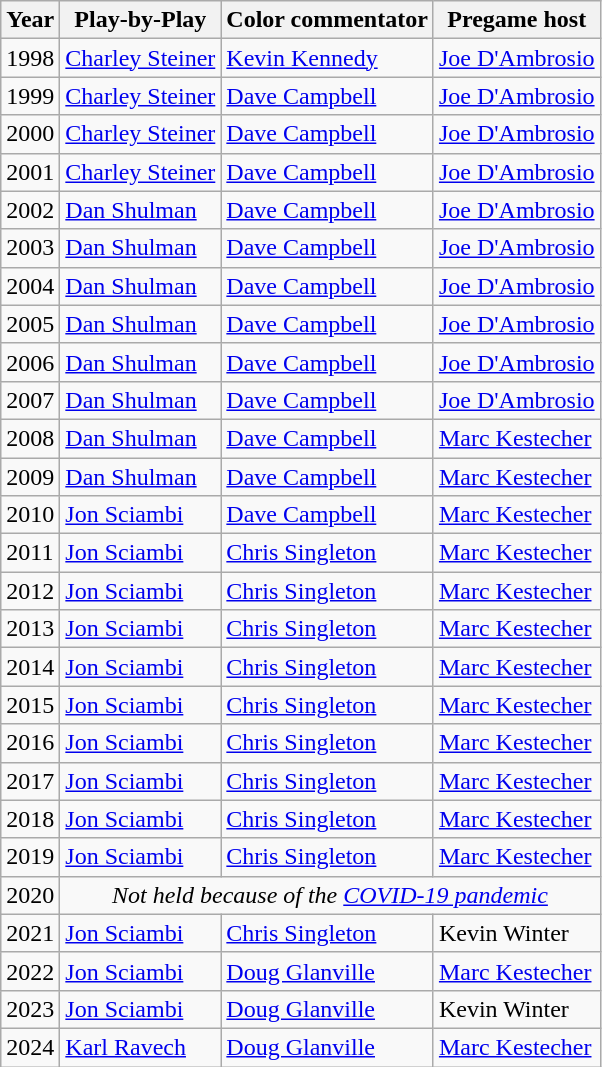<table class=wikitable>
<tr>
<th>Year</th>
<th>Play-by-Play</th>
<th>Color commentator</th>
<th>Pregame host</th>
</tr>
<tr>
<td>1998</td>
<td><a href='#'>Charley Steiner</a></td>
<td><a href='#'>Kevin Kennedy</a></td>
<td><a href='#'>Joe D'Ambrosio</a></td>
</tr>
<tr>
<td>1999</td>
<td><a href='#'>Charley Steiner</a></td>
<td><a href='#'>Dave Campbell</a></td>
<td><a href='#'>Joe D'Ambrosio</a></td>
</tr>
<tr>
<td>2000</td>
<td><a href='#'>Charley Steiner</a></td>
<td><a href='#'>Dave Campbell</a></td>
<td><a href='#'>Joe D'Ambrosio</a></td>
</tr>
<tr>
<td>2001</td>
<td><a href='#'>Charley Steiner</a></td>
<td><a href='#'>Dave Campbell</a></td>
<td><a href='#'>Joe D'Ambrosio</a></td>
</tr>
<tr>
<td>2002</td>
<td><a href='#'>Dan Shulman</a></td>
<td><a href='#'>Dave Campbell</a></td>
<td><a href='#'>Joe D'Ambrosio</a></td>
</tr>
<tr>
<td>2003</td>
<td><a href='#'>Dan Shulman</a></td>
<td><a href='#'>Dave Campbell</a></td>
<td><a href='#'>Joe D'Ambrosio</a></td>
</tr>
<tr>
<td>2004</td>
<td><a href='#'>Dan Shulman</a></td>
<td><a href='#'>Dave Campbell</a></td>
<td><a href='#'>Joe D'Ambrosio</a></td>
</tr>
<tr>
<td>2005</td>
<td><a href='#'>Dan Shulman</a></td>
<td><a href='#'>Dave Campbell</a></td>
<td><a href='#'>Joe D'Ambrosio</a></td>
</tr>
<tr>
<td>2006</td>
<td><a href='#'>Dan Shulman</a></td>
<td><a href='#'>Dave Campbell</a></td>
<td><a href='#'>Joe D'Ambrosio</a></td>
</tr>
<tr>
<td>2007</td>
<td><a href='#'>Dan Shulman</a></td>
<td><a href='#'>Dave Campbell</a></td>
<td><a href='#'>Joe D'Ambrosio</a></td>
</tr>
<tr>
<td>2008</td>
<td><a href='#'>Dan Shulman</a></td>
<td><a href='#'>Dave Campbell</a></td>
<td><a href='#'>Marc Kestecher</a></td>
</tr>
<tr>
<td>2009</td>
<td><a href='#'>Dan Shulman</a></td>
<td><a href='#'>Dave Campbell</a></td>
<td><a href='#'>Marc Kestecher</a></td>
</tr>
<tr>
<td>2010</td>
<td><a href='#'>Jon Sciambi</a></td>
<td><a href='#'>Dave Campbell</a></td>
<td><a href='#'>Marc Kestecher</a></td>
</tr>
<tr>
<td>2011</td>
<td><a href='#'>Jon Sciambi</a></td>
<td><a href='#'>Chris Singleton</a></td>
<td><a href='#'>Marc Kestecher</a></td>
</tr>
<tr>
<td>2012</td>
<td><a href='#'>Jon Sciambi</a></td>
<td><a href='#'>Chris Singleton</a></td>
<td><a href='#'>Marc Kestecher</a></td>
</tr>
<tr>
<td>2013</td>
<td><a href='#'>Jon Sciambi</a></td>
<td><a href='#'>Chris Singleton</a></td>
<td><a href='#'>Marc Kestecher</a></td>
</tr>
<tr>
<td>2014</td>
<td><a href='#'>Jon Sciambi</a></td>
<td><a href='#'>Chris Singleton</a></td>
<td><a href='#'>Marc Kestecher</a></td>
</tr>
<tr>
<td>2015</td>
<td><a href='#'>Jon Sciambi</a></td>
<td><a href='#'>Chris Singleton</a></td>
<td><a href='#'>Marc Kestecher</a></td>
</tr>
<tr>
<td>2016</td>
<td><a href='#'>Jon Sciambi</a></td>
<td><a href='#'>Chris Singleton</a></td>
<td><a href='#'>Marc Kestecher</a></td>
</tr>
<tr>
<td>2017</td>
<td><a href='#'>Jon Sciambi</a></td>
<td><a href='#'>Chris Singleton</a></td>
<td><a href='#'>Marc Kestecher</a></td>
</tr>
<tr>
<td>2018</td>
<td><a href='#'>Jon Sciambi</a></td>
<td><a href='#'>Chris Singleton</a></td>
<td><a href='#'>Marc Kestecher</a></td>
</tr>
<tr>
<td>2019</td>
<td><a href='#'>Jon Sciambi</a></td>
<td><a href='#'>Chris Singleton</a></td>
<td><a href='#'>Marc Kestecher</a></td>
</tr>
<tr>
<td>2020</td>
<td colspan="3" style="text-align:center;"><em>Not held because of the <a href='#'>COVID-19 pandemic</a></em></td>
</tr>
<tr>
<td>2021</td>
<td><a href='#'>Jon Sciambi</a></td>
<td><a href='#'>Chris Singleton</a></td>
<td>Kevin Winter</td>
</tr>
<tr>
<td>2022</td>
<td><a href='#'>Jon Sciambi</a></td>
<td><a href='#'>Doug Glanville</a></td>
<td><a href='#'>Marc Kestecher</a></td>
</tr>
<tr>
<td>2023</td>
<td><a href='#'>Jon Sciambi</a></td>
<td><a href='#'>Doug Glanville</a></td>
<td>Kevin Winter</td>
</tr>
<tr>
<td>2024</td>
<td><a href='#'>Karl Ravech</a></td>
<td><a href='#'>Doug Glanville</a></td>
<td><a href='#'>Marc Kestecher</a></td>
</tr>
</table>
